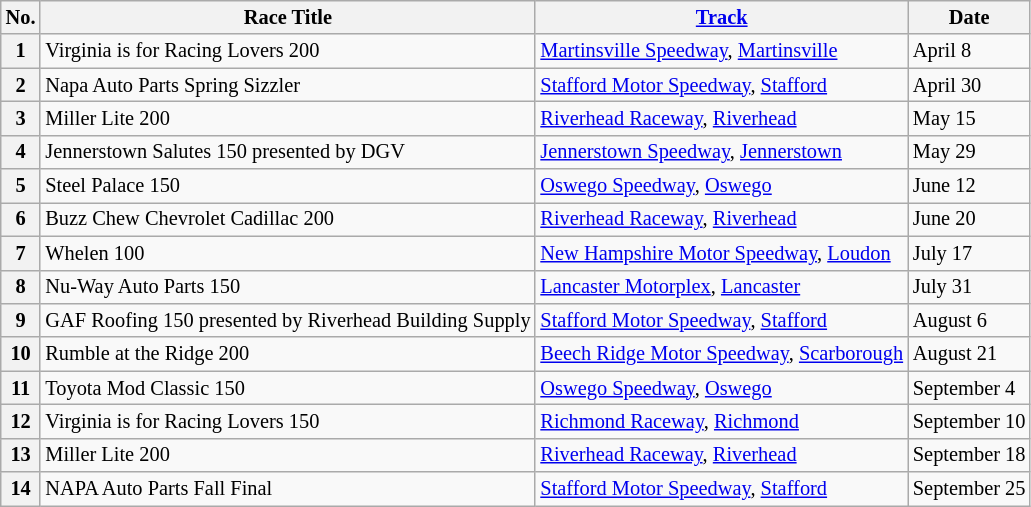<table class="wikitable" style="font-size:85%;">
<tr>
<th>No.</th>
<th>Race Title</th>
<th><a href='#'>Track</a></th>
<th>Date</th>
</tr>
<tr>
<th>1</th>
<td>Virginia is for Racing Lovers 200</td>
<td><a href='#'>Martinsville Speedway</a>, <a href='#'>Martinsville</a></td>
<td>April 8</td>
</tr>
<tr>
<th>2</th>
<td>Napa Auto Parts Spring Sizzler</td>
<td><a href='#'>Stafford Motor Speedway</a>, <a href='#'>Stafford</a></td>
<td>April 30</td>
</tr>
<tr>
<th>3</th>
<td>Miller Lite 200</td>
<td><a href='#'>Riverhead Raceway</a>, <a href='#'>Riverhead</a></td>
<td>May 15</td>
</tr>
<tr>
<th>4</th>
<td>Jennerstown Salutes 150 presented by DGV</td>
<td><a href='#'>Jennerstown Speedway</a>, <a href='#'>Jennerstown</a></td>
<td>May 29</td>
</tr>
<tr>
<th>5</th>
<td>Steel Palace 150</td>
<td><a href='#'>Oswego Speedway</a>, <a href='#'>Oswego</a></td>
<td>June 12</td>
</tr>
<tr>
<th>6</th>
<td>Buzz Chew Chevrolet Cadillac 200</td>
<td><a href='#'>Riverhead Raceway</a>, <a href='#'>Riverhead</a></td>
<td>June 20</td>
</tr>
<tr>
<th>7</th>
<td>Whelen 100</td>
<td><a href='#'>New Hampshire Motor Speedway</a>, <a href='#'>Loudon</a></td>
<td>July 17</td>
</tr>
<tr>
<th>8</th>
<td>Nu-Way Auto Parts 150</td>
<td><a href='#'>Lancaster Motorplex</a>, <a href='#'>Lancaster</a></td>
<td>July 31</td>
</tr>
<tr>
<th>9</th>
<td>GAF Roofing 150 presented by Riverhead Building Supply</td>
<td><a href='#'>Stafford Motor Speedway</a>, <a href='#'>Stafford</a></td>
<td>August 6</td>
</tr>
<tr>
<th>10</th>
<td>Rumble at the Ridge 200</td>
<td><a href='#'>Beech Ridge Motor Speedway</a>, <a href='#'>Scarborough</a></td>
<td>August 21</td>
</tr>
<tr>
<th>11</th>
<td>Toyota Mod Classic 150</td>
<td><a href='#'>Oswego Speedway</a>, <a href='#'>Oswego</a></td>
<td>September 4</td>
</tr>
<tr>
<th>12</th>
<td>Virginia is for Racing Lovers 150</td>
<td><a href='#'>Richmond Raceway</a>, <a href='#'>Richmond</a></td>
<td>September 10</td>
</tr>
<tr>
<th>13</th>
<td>Miller Lite 200</td>
<td><a href='#'>Riverhead Raceway</a>, <a href='#'>Riverhead</a></td>
<td>September 18</td>
</tr>
<tr>
<th>14</th>
<td>NAPA Auto Parts Fall Final</td>
<td><a href='#'>Stafford Motor Speedway</a>, <a href='#'>Stafford</a></td>
<td>September 25</td>
</tr>
</table>
